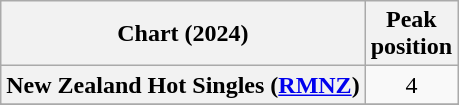<table class="wikitable sortable plainrowheaders" style="text-align:center">
<tr>
<th scope="col">Chart (2024)</th>
<th scope="col">Peak<br>position</th>
</tr>
<tr>
<th scope="row">New Zealand Hot Singles (<a href='#'>RMNZ</a>)</th>
<td>4</td>
</tr>
<tr>
</tr>
<tr>
</tr>
<tr>
</tr>
</table>
